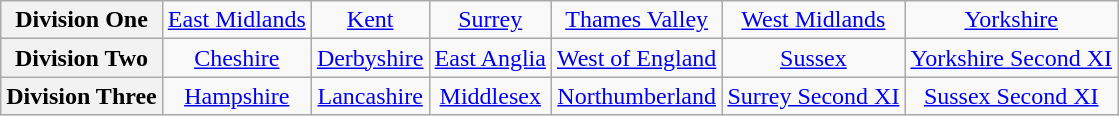<table class="wikitable" style="text-align: center" style="font-size: 95%; border: 1px #aaaaaa solid; border-collapse: collapse; clear:center;">
<tr>
<th>Division One</th>
<td><a href='#'>East Midlands</a></td>
<td><a href='#'>Kent</a></td>
<td><a href='#'>Surrey</a></td>
<td><a href='#'>Thames Valley</a></td>
<td><a href='#'>West Midlands</a></td>
<td><a href='#'>Yorkshire</a></td>
</tr>
<tr>
<th>Division Two</th>
<td><a href='#'>Cheshire</a></td>
<td><a href='#'>Derbyshire</a></td>
<td><a href='#'>East Anglia</a></td>
<td><a href='#'>West of England</a></td>
<td><a href='#'>Sussex</a></td>
<td><a href='#'>Yorkshire Second XI</a></td>
</tr>
<tr>
<th>Division Three</th>
<td><a href='#'>Hampshire</a></td>
<td><a href='#'>Lancashire</a></td>
<td><a href='#'>Middlesex</a></td>
<td><a href='#'>Northumberland</a></td>
<td><a href='#'>Surrey Second XI</a></td>
<td><a href='#'>Sussex Second XI</a></td>
</tr>
</table>
